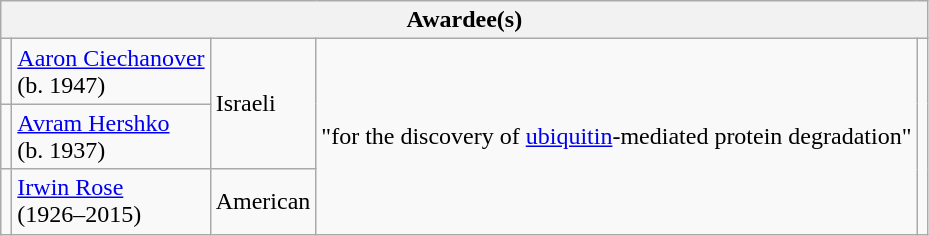<table class="wikitable">
<tr>
<th colspan="5">Awardee(s)</th>
</tr>
<tr>
<td></td>
<td><a href='#'>Aaron Ciechanover</a><br>(b. 1947)</td>
<td rowspan="2"> Israeli</td>
<td rowspan="3">"for the discovery of <a href='#'>ubiquitin</a>-mediated protein degradation"</td>
<td rowspan="3"></td>
</tr>
<tr>
<td></td>
<td><a href='#'>Avram Hershko</a><br>(b. 1937)</td>
</tr>
<tr>
<td></td>
<td><a href='#'>Irwin Rose</a><br>(1926–2015)</td>
<td> American</td>
</tr>
</table>
